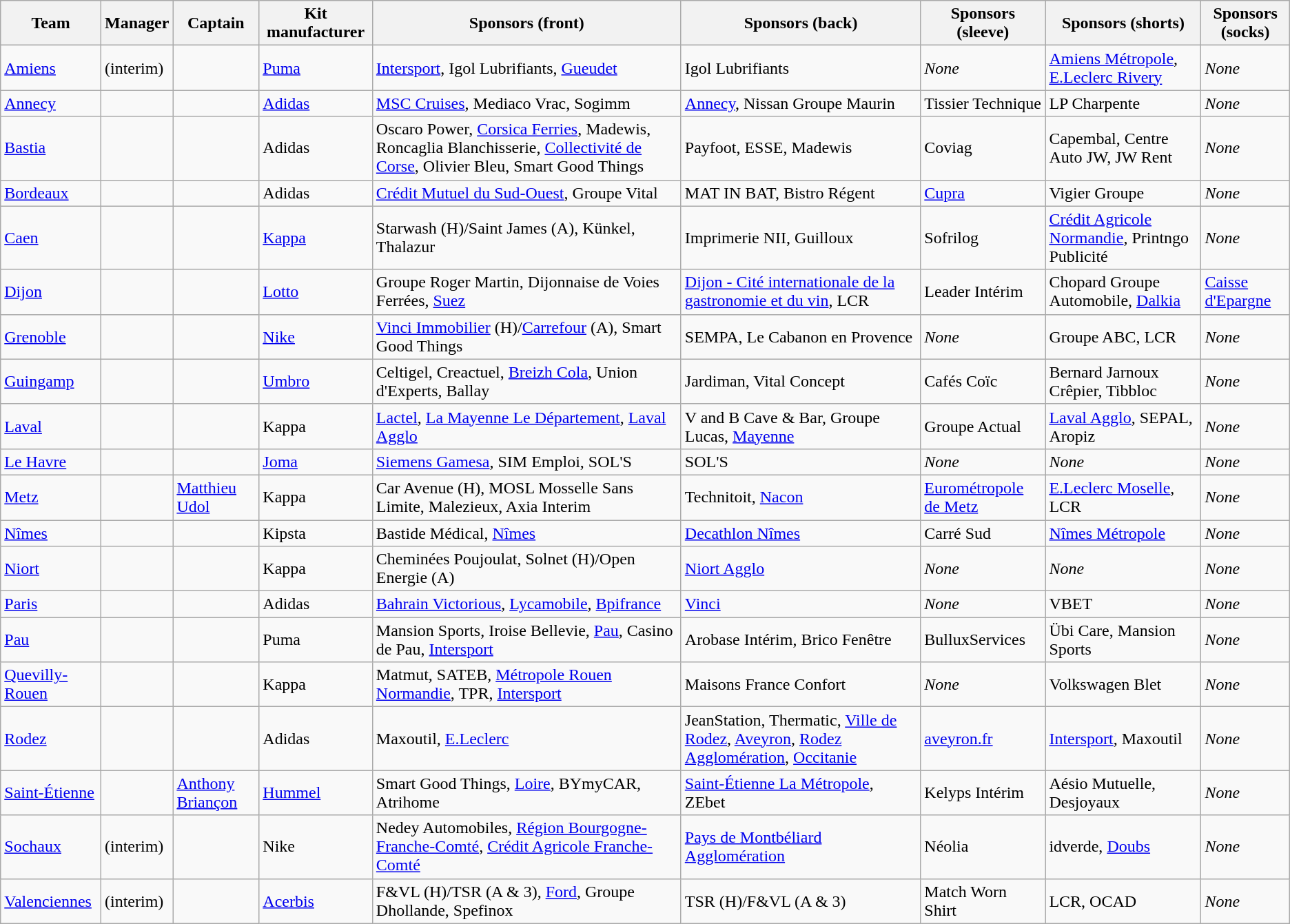<table class="wikitable sortable" style="text-align: left;">
<tr>
<th>Team</th>
<th>Manager</th>
<th>Captain</th>
<th>Kit manufacturer</th>
<th>Sponsors (front)</th>
<th>Sponsors (back)</th>
<th>Sponsors (sleeve)</th>
<th>Sponsors (shorts)</th>
<th>Sponsors (socks)</th>
</tr>
<tr>
<td><a href='#'>Amiens</a></td>
<td>  (interim)</td>
<td> </td>
<td><a href='#'>Puma</a></td>
<td><a href='#'>Intersport</a>, Igol Lubrifiants, <a href='#'>Gueudet</a></td>
<td>Igol Lubrifiants</td>
<td><em>None</em></td>
<td><a href='#'>Amiens Métropole</a>, <a href='#'>E.Leclerc Rivery</a></td>
<td><em>None</em></td>
</tr>
<tr>
<td><a href='#'>Annecy</a></td>
<td> </td>
<td> </td>
<td><a href='#'>Adidas</a></td>
<td><a href='#'>MSC Cruises</a>, Mediaco Vrac, Sogimm</td>
<td><a href='#'>Annecy</a>, Nissan Groupe Maurin</td>
<td>Tissier Technique</td>
<td>LP Charpente</td>
<td><em>None</em></td>
</tr>
<tr>
<td><a href='#'>Bastia</a></td>
<td> </td>
<td> </td>
<td>Adidas</td>
<td>Oscaro Power, <a href='#'>Corsica Ferries</a>, Madewis, Roncaglia Blanchisserie, <a href='#'>Collectivité de Corse</a>, Olivier Bleu, Smart Good Things</td>
<td>Payfoot, ESSE, Madewis</td>
<td>Coviag</td>
<td>Capembal, Centre Auto JW, JW Rent</td>
<td><em>None</em></td>
</tr>
<tr>
<td><a href='#'>Bordeaux</a></td>
<td> </td>
<td> </td>
<td>Adidas</td>
<td><a href='#'>Crédit Mutuel du Sud-Ouest</a>, Groupe Vital</td>
<td>MAT IN BAT, Bistro Régent</td>
<td><a href='#'>Cupra</a></td>
<td>Vigier Groupe</td>
<td><em>None</em></td>
</tr>
<tr>
<td><a href='#'>Caen</a></td>
<td> </td>
<td> </td>
<td><a href='#'>Kappa</a></td>
<td>Starwash (H)/Saint James (A), Künkel, Thalazur</td>
<td>Imprimerie NII, Guilloux</td>
<td>Sofrilog</td>
<td><a href='#'>Crédit Agricole Normandie</a>, Printngo Publicité</td>
<td><em>None</em></td>
</tr>
<tr>
<td><a href='#'>Dijon</a></td>
<td> </td>
<td> </td>
<td><a href='#'>Lotto</a></td>
<td>Groupe Roger Martin, Dijonnaise de Voies Ferrées, <a href='#'>Suez</a></td>
<td><a href='#'>Dijon - Cité internationale de la gastronomie et du vin</a>, LCR</td>
<td>Leader Intérim</td>
<td>Chopard Groupe Automobile, <a href='#'>Dalkia</a></td>
<td><a href='#'>Caisse d'Epargne</a></td>
</tr>
<tr>
<td><a href='#'>Grenoble</a></td>
<td> </td>
<td> </td>
<td><a href='#'>Nike</a></td>
<td><a href='#'>Vinci Immobilier</a> (H)/<a href='#'>Carrefour</a> (A), Smart Good Things</td>
<td>SEMPA, Le Cabanon en Provence</td>
<td><em>None</em></td>
<td>Groupe ABC, LCR</td>
<td><em>None</em></td>
</tr>
<tr>
<td><a href='#'>Guingamp</a></td>
<td> </td>
<td> </td>
<td><a href='#'>Umbro</a></td>
<td>Celtigel, Creactuel, <a href='#'>Breizh Cola</a>, Union d'Experts, Ballay</td>
<td>Jardiman, Vital Concept</td>
<td>Cafés Coïc</td>
<td>Bernard Jarnoux Crêpier, Tibbloc</td>
<td><em>None</em></td>
</tr>
<tr>
<td><a href='#'>Laval</a></td>
<td> </td>
<td> </td>
<td>Kappa</td>
<td><a href='#'>Lactel</a>, <a href='#'>La Mayenne Le Département</a>, <a href='#'>Laval Agglo</a></td>
<td>V and B Cave & Bar, Groupe Lucas, <a href='#'>Mayenne</a></td>
<td>Groupe Actual</td>
<td><a href='#'>Laval Agglo</a>, SEPAL, Aropiz</td>
<td><em>None</em></td>
</tr>
<tr>
<td><a href='#'>Le Havre</a></td>
<td> </td>
<td> </td>
<td><a href='#'>Joma</a></td>
<td><a href='#'>Siemens Gamesa</a>, SIM Emploi, SOL'S</td>
<td>SOL'S</td>
<td><em>None</em></td>
<td><em>None</em></td>
<td><em>None</em></td>
</tr>
<tr>
<td><a href='#'>Metz</a></td>
<td> </td>
<td> <a href='#'>Matthieu Udol</a></td>
<td>Kappa</td>
<td>Car Avenue (H), MOSL Mosselle Sans Limite, Malezieux, Axia Interim</td>
<td>Technitoit, <a href='#'>Nacon</a></td>
<td><a href='#'>Eurométropole de Metz</a></td>
<td><a href='#'>E.Leclerc Moselle</a>, LCR</td>
<td><em>None</em></td>
</tr>
<tr>
<td><a href='#'>Nîmes</a></td>
<td> </td>
<td> </td>
<td>Kipsta</td>
<td>Bastide Médical, <a href='#'>Nîmes</a></td>
<td><a href='#'>Decathlon Nîmes</a></td>
<td>Carré Sud</td>
<td><a href='#'>Nîmes Métropole</a></td>
<td><em>None</em></td>
</tr>
<tr>
<td><a href='#'>Niort</a></td>
<td> </td>
<td> </td>
<td>Kappa</td>
<td>Cheminées Poujoulat, Solnet (H)/Open Energie (A)</td>
<td><a href='#'>Niort Agglo</a></td>
<td><em>None</em></td>
<td><em>None</em></td>
<td><em>None</em></td>
</tr>
<tr>
<td><a href='#'>Paris</a></td>
<td> </td>
<td> </td>
<td>Adidas</td>
<td><a href='#'>Bahrain Victorious</a>, <a href='#'>Lycamobile</a>, <a href='#'>Bpifrance</a></td>
<td><a href='#'>Vinci</a></td>
<td><em>None</em></td>
<td>VBET</td>
<td><em>None</em></td>
</tr>
<tr>
<td><a href='#'>Pau</a></td>
<td> </td>
<td> </td>
<td>Puma</td>
<td>Mansion Sports, Iroise Bellevie, <a href='#'>Pau</a>, Casino de Pau, <a href='#'>Intersport</a></td>
<td>Arobase Intérim, Brico Fenêtre</td>
<td>BulluxServices</td>
<td>Übi Care, Mansion Sports</td>
<td><em>None</em></td>
</tr>
<tr>
<td><a href='#'>Quevilly-Rouen</a></td>
<td> </td>
<td> </td>
<td>Kappa</td>
<td>Matmut, SATEB, <a href='#'>Métropole Rouen Normandie</a>, TPR, <a href='#'>Intersport</a></td>
<td>Maisons France Confort</td>
<td><em>None</em></td>
<td>Volkswagen Blet</td>
<td><em>None</em></td>
</tr>
<tr>
<td><a href='#'>Rodez</a></td>
<td> </td>
<td> </td>
<td>Adidas</td>
<td>Maxoutil, <a href='#'>E.Leclerc</a></td>
<td>JeanStation, Thermatic, <a href='#'>Ville de Rodez</a>, <a href='#'>Aveyron</a>, <a href='#'>Rodez Agglomération</a>, <a href='#'>Occitanie</a></td>
<td><a href='#'>aveyron.fr</a></td>
<td><a href='#'>Intersport</a>, Maxoutil</td>
<td><em>None</em></td>
</tr>
<tr>
<td><a href='#'>Saint-Étienne</a></td>
<td> </td>
<td> <a href='#'>Anthony Briançon</a></td>
<td><a href='#'>Hummel</a></td>
<td>Smart Good Things, <a href='#'>Loire</a>, BYmyCAR, Atrihome</td>
<td><a href='#'>Saint-Étienne La Métropole</a>, ZEbet</td>
<td>Kelyps Intérim</td>
<td>Aésio Mutuelle, Desjoyaux</td>
<td><em>None</em></td>
</tr>
<tr>
<td><a href='#'>Sochaux</a></td>
<td>  (interim)</td>
<td> </td>
<td>Nike</td>
<td>Nedey Automobiles, <a href='#'>Région Bourgogne-Franche-Comté</a>, <a href='#'>Crédit Agricole Franche-Comté</a></td>
<td><a href='#'>Pays de Montbéliard Agglomération</a></td>
<td>Néolia</td>
<td>idverde, <a href='#'>Doubs</a></td>
<td><em>None</em></td>
</tr>
<tr>
<td><a href='#'>Valenciennes</a></td>
<td>  (interim)</td>
<td> </td>
<td><a href='#'>Acerbis</a></td>
<td>F&VL (H)/TSR (A & 3), <a href='#'>Ford</a>, Groupe Dhollande, Spefinox</td>
<td>TSR (H)/F&VL (A & 3)</td>
<td>Match Worn Shirt</td>
<td>LCR, OCAD</td>
<td><em>None</em></td>
</tr>
</table>
